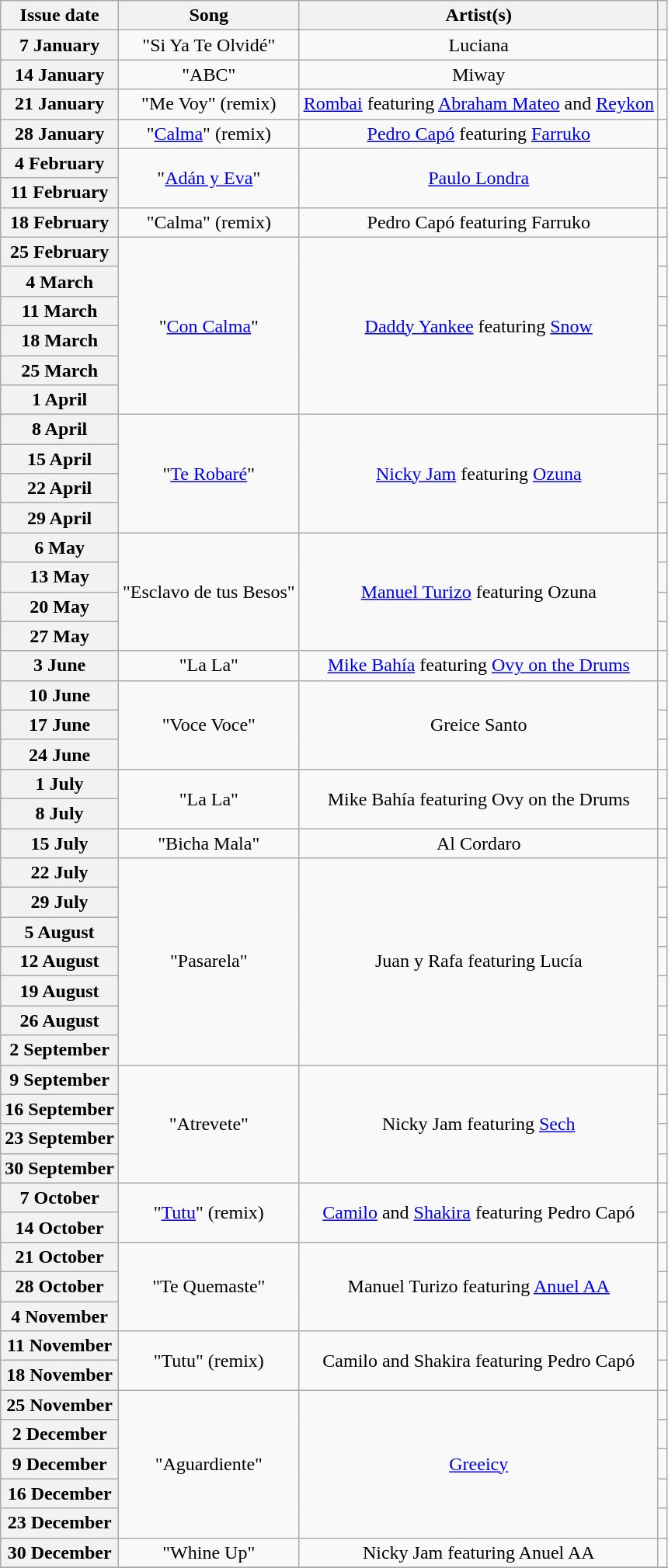<table class="wikitable plainrowheaders" style="text-align: center">
<tr>
<th scope="col">Issue date</th>
<th scope="col">Song</th>
<th scope="col">Artist(s)</th>
<th scope="col"></th>
</tr>
<tr>
<th scope="row">7 January</th>
<td>"Si Ya Te Olvidé"</td>
<td>Luciana</td>
<td></td>
</tr>
<tr>
<th scope="row">14 January</th>
<td>"ABC"</td>
<td>Miway</td>
<td></td>
</tr>
<tr>
<th scope="row">21 January</th>
<td>"Me Voy" (remix)</td>
<td><a href='#'>Rombai</a> featuring <a href='#'>Abraham Mateo</a> and <a href='#'>Reykon</a></td>
<td></td>
</tr>
<tr>
<th scope="row">28 January</th>
<td>"<a href='#'>Calma</a>" (remix)</td>
<td><a href='#'>Pedro Capó</a> featuring <a href='#'>Farruko</a></td>
<td></td>
</tr>
<tr>
<th scope="row">4 February</th>
<td rowspan="2">"<a href='#'>Adán y Eva</a>"</td>
<td rowspan="2"><a href='#'>Paulo Londra</a></td>
<td></td>
</tr>
<tr>
<th scope="row">11 February</th>
<td></td>
</tr>
<tr>
<th scope="row">18 February</th>
<td>"Calma" (remix)</td>
<td>Pedro Capó featuring Farruko</td>
<td></td>
</tr>
<tr>
<th scope="row">25 February</th>
<td rowspan="6">"<a href='#'>Con Calma</a>"</td>
<td rowspan="6"><a href='#'>Daddy Yankee</a> featuring <a href='#'>Snow</a></td>
<td></td>
</tr>
<tr>
<th scope="row">4 March</th>
<td></td>
</tr>
<tr>
<th scope="row">11 March</th>
<td></td>
</tr>
<tr>
<th scope="row">18 March</th>
<td></td>
</tr>
<tr>
<th scope="row">25 March</th>
<td></td>
</tr>
<tr>
<th scope="row">1 April</th>
<td></td>
</tr>
<tr>
<th scope="row">8 April</th>
<td rowspan="4">"<a href='#'>Te Robaré</a>"</td>
<td rowspan="4"><a href='#'>Nicky Jam</a> featuring <a href='#'>Ozuna</a></td>
<td></td>
</tr>
<tr>
<th scope="row">15 April</th>
<td></td>
</tr>
<tr>
<th scope="row">22 April</th>
<td></td>
</tr>
<tr>
<th scope="row">29 April</th>
<td></td>
</tr>
<tr>
<th scope="row">6 May</th>
<td rowspan="4">"Esclavo de tus Besos"</td>
<td rowspan="4"><a href='#'>Manuel Turizo</a> featuring Ozuna</td>
<td></td>
</tr>
<tr>
<th scope="row">13 May</th>
<td></td>
</tr>
<tr>
<th scope="row">20 May</th>
<td></td>
</tr>
<tr>
<th scope="row">27 May</th>
<td></td>
</tr>
<tr>
<th scope="row">3 June</th>
<td>"La La"</td>
<td><a href='#'>Mike Bahía</a> featuring <a href='#'>Ovy on the Drums</a></td>
<td></td>
</tr>
<tr>
<th scope="row">10 June</th>
<td rowspan="3">"Voce Voce"</td>
<td rowspan="3">Greice Santo</td>
<td></td>
</tr>
<tr>
<th scope="row">17 June</th>
<td></td>
</tr>
<tr>
<th scope="row">24 June</th>
<td></td>
</tr>
<tr>
<th scope="row">1 July</th>
<td rowspan="2">"La La"</td>
<td rowspan="2">Mike Bahía featuring Ovy on the Drums</td>
<td></td>
</tr>
<tr>
<th scope="row">8 July</th>
<td></td>
</tr>
<tr>
<th scope="row">15 July</th>
<td>"Bicha Mala"</td>
<td>Al Cordaro</td>
<td></td>
</tr>
<tr>
<th scope="row">22 July</th>
<td rowspan="7">"Pasarela"</td>
<td rowspan="7">Juan y Rafa featuring Lucía</td>
<td></td>
</tr>
<tr>
<th scope="row">29 July</th>
<td></td>
</tr>
<tr>
<th scope="row">5 August</th>
<td></td>
</tr>
<tr>
<th scope="row">12 August</th>
<td></td>
</tr>
<tr>
<th scope="row">19 August</th>
<td></td>
</tr>
<tr>
<th scope="row">26 August</th>
<td></td>
</tr>
<tr>
<th scope="row">2 September</th>
<td></td>
</tr>
<tr>
<th scope="row">9 September</th>
<td rowspan="4">"Atrevete"</td>
<td rowspan="4">Nicky Jam featuring <a href='#'>Sech</a></td>
<td></td>
</tr>
<tr>
<th scope="row">16 September</th>
<td></td>
</tr>
<tr>
<th scope="row">23 September</th>
<td></td>
</tr>
<tr>
<th scope="row">30 September</th>
<td></td>
</tr>
<tr>
<th scope="row">7 October</th>
<td rowspan="2">"<a href='#'>Tutu</a>" (remix)</td>
<td rowspan="2"><a href='#'>Camilo</a> and <a href='#'>Shakira</a> featuring Pedro Capó</td>
<td></td>
</tr>
<tr>
<th scope="row">14 October</th>
<td></td>
</tr>
<tr>
<th scope="row">21 October</th>
<td rowspan="3">"Te Quemaste"</td>
<td rowspan="3">Manuel Turizo featuring <a href='#'>Anuel AA</a></td>
<td></td>
</tr>
<tr>
<th scope="row">28 October</th>
<td></td>
</tr>
<tr>
<th scope="row">4 November</th>
<td></td>
</tr>
<tr>
<th scope="row">11 November</th>
<td rowspan="2">"Tutu" (remix)</td>
<td rowspan="2">Camilo and Shakira featuring Pedro Capó</td>
<td></td>
</tr>
<tr>
<th scope="row">18 November</th>
<td></td>
</tr>
<tr>
<th scope="row">25 November</th>
<td rowspan="5">"Aguardiente"</td>
<td rowspan="5"><a href='#'>Greeicy</a></td>
<td></td>
</tr>
<tr>
<th scope="row">2 December</th>
<td></td>
</tr>
<tr>
<th scope="row">9 December</th>
<td></td>
</tr>
<tr>
<th scope="row">16 December</th>
<td></td>
</tr>
<tr>
<th scope="row">23 December</th>
<td></td>
</tr>
<tr>
<th scope="row">30 December</th>
<td>"Whine Up"</td>
<td>Nicky Jam featuring Anuel AA</td>
<td></td>
</tr>
<tr>
</tr>
</table>
